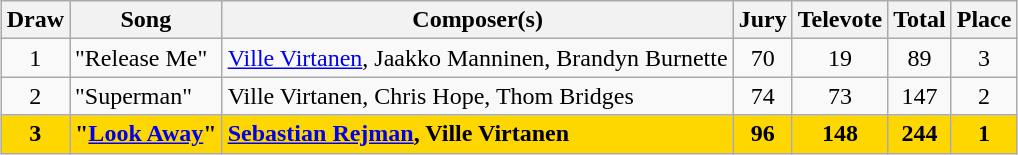<table class="sortable wikitable" style="margin: 1em auto 1em auto;">
<tr>
<th>Draw</th>
<th>Song</th>
<th>Composer(s)</th>
<th>Jury</th>
<th>Televote</th>
<th>Total</th>
<th>Place</th>
</tr>
<tr>
<td align=center>1</td>
<td>"Release Me"</td>
<td><a href='#'>Ville Virtanen</a>, Jaakko Manninen, Brandyn Burnette</td>
<td align=center>70</td>
<td align=center>19</td>
<td align=center>89</td>
<td align=center>3</td>
</tr>
<tr>
<td align=center>2</td>
<td>"Superman"</td>
<td>Ville Virtanen, Chris Hope, Thom Bridges</td>
<td align=center>74</td>
<td align=center>73</td>
<td align=center>147</td>
<td align=center>2</td>
</tr>
<tr style="font-weight:bold; background:gold;">
<td align=center>3</td>
<td>"<a href='#'>Look Away</a>"</td>
<td><a href='#'>Sebastian Rejman</a>, Ville Virtanen</td>
<td align=center>96</td>
<td align=center>148</td>
<td align=center>244</td>
<td align=center>1</td>
</tr>
</table>
